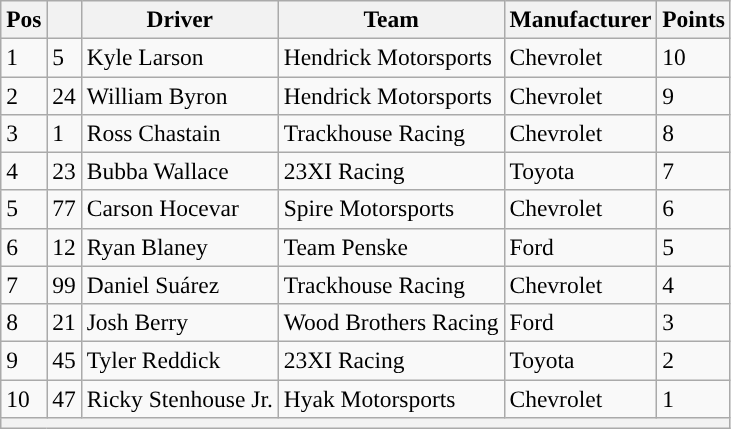<table class="wikitable" style="font-size:98%">
<tr>
<th>Pos</th>
<th></th>
<th>Driver</th>
<th>Team</th>
<th>Manufacturer</th>
<th>Points</th>
</tr>
<tr>
<td>1</td>
<td>5</td>
<td>Kyle Larson</td>
<td>Hendrick Motorsports</td>
<td>Chevrolet</td>
<td>10</td>
</tr>
<tr>
<td>2</td>
<td>24</td>
<td>William Byron</td>
<td>Hendrick Motorsports</td>
<td>Chevrolet</td>
<td>9</td>
</tr>
<tr>
<td>3</td>
<td>1</td>
<td>Ross Chastain</td>
<td>Trackhouse Racing</td>
<td>Chevrolet</td>
<td>8</td>
</tr>
<tr>
<td>4</td>
<td>23</td>
<td>Bubba Wallace</td>
<td>23XI Racing</td>
<td>Toyota</td>
<td>7</td>
</tr>
<tr>
<td>5</td>
<td>77</td>
<td>Carson Hocevar</td>
<td>Spire Motorsports</td>
<td>Chevrolet</td>
<td>6</td>
</tr>
<tr>
<td>6</td>
<td>12</td>
<td>Ryan Blaney</td>
<td>Team Penske</td>
<td>Ford</td>
<td>5</td>
</tr>
<tr>
<td>7</td>
<td>99</td>
<td>Daniel Suárez</td>
<td>Trackhouse Racing</td>
<td>Chevrolet</td>
<td>4</td>
</tr>
<tr>
<td>8</td>
<td>21</td>
<td>Josh Berry</td>
<td>Wood Brothers Racing</td>
<td>Ford</td>
<td>3</td>
</tr>
<tr>
<td>9</td>
<td>45</td>
<td>Tyler Reddick</td>
<td>23XI Racing</td>
<td>Toyota</td>
<td>2</td>
</tr>
<tr>
<td>10</td>
<td>47</td>
<td>Ricky Stenhouse Jr.</td>
<td>Hyak Motorsports</td>
<td>Chevrolet</td>
<td>1</td>
</tr>
<tr>
<th colspan="6"></th>
</tr>
</table>
